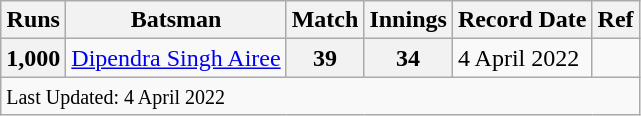<table class="wikitable plainrowheaders sortable">
<tr>
<th scope="col" style="text-align:center;">Runs</th>
<th scope="col" style="text-align:center;">Batsman</th>
<th scope="col" style="text-align:center;">Match</th>
<th scope="col" style="text-align:center;">Innings</th>
<th scope="col" style="text-align:center;">Record Date</th>
<th scope="col">Ref</th>
</tr>
<tr>
<th scope="row" style="text-align:center;">1,000</th>
<td><a href='#'>Dipendra Singh Airee</a></td>
<th>39</th>
<th>34</th>
<td>4 April 2022</td>
<td></td>
</tr>
<tr>
<td colspan="6"><small>Last Updated: 4 April 2022</small></td>
</tr>
</table>
